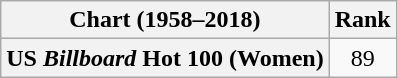<table class="wikitable plainrowheaders" style="text-align:center">
<tr>
<th>Chart (1958–2018)</th>
<th>Rank</th>
</tr>
<tr>
<th scope="row">US <em>Billboard</em> Hot 100 (Women)</th>
<td>89</td>
</tr>
</table>
